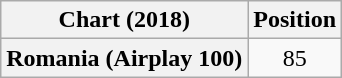<table class="wikitable plainrowheaders" style="text-align:center">
<tr>
<th>Chart (2018)</th>
<th>Position</th>
</tr>
<tr>
<th scope="row">Romania (Airplay 100)</th>
<td>85</td>
</tr>
</table>
